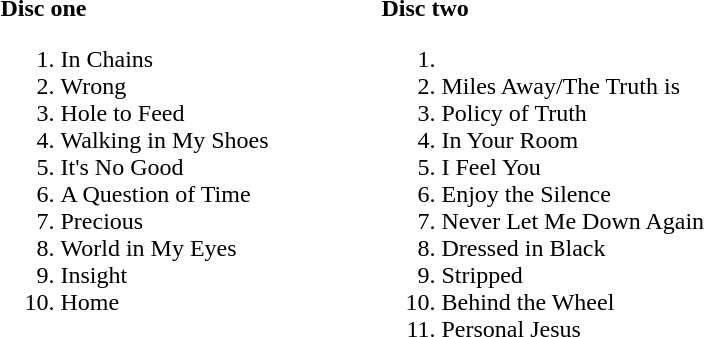<table ->
<tr>
<td width=250 valign=top><br><strong>Disc one</strong><ol><li>In Chains</li><li>Wrong</li><li>Hole to Feed</li><li>Walking in My Shoes</li><li>It's No Good</li><li>A Question of Time</li><li>Precious</li><li>World in My Eyes</li><li>Insight</li><li>Home</li></ol></td>
<td width=250 valign=top><br><strong>Disc two</strong><ol><li><li>Miles Away/The Truth is</li><li>Policy of Truth</li><li>In Your Room</li><li>I Feel You</li><li>Enjoy the Silence</li><li>Never Let Me Down Again</li><li>Dressed in Black</li><li>Stripped</li><li>Behind the Wheel</li><li>Personal Jesus</li></ol></td>
</tr>
</table>
